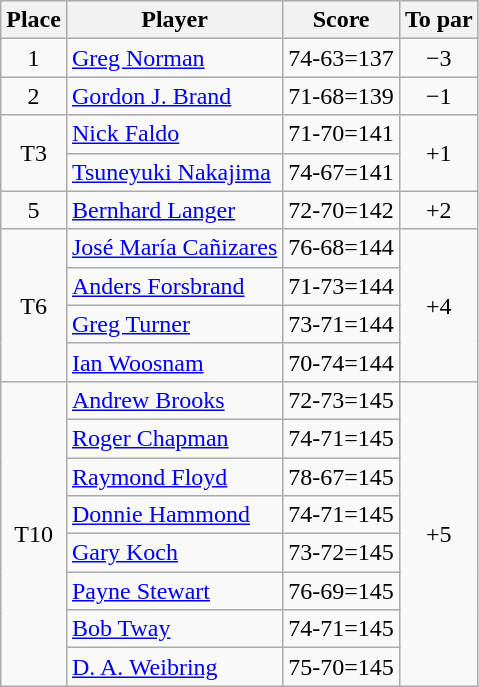<table class="wikitable">
<tr>
<th>Place</th>
<th>Player</th>
<th>Score</th>
<th>To par</th>
</tr>
<tr>
<td align=center>1</td>
<td> <a href='#'>Greg Norman</a></td>
<td align=center>74-63=137</td>
<td align=center>−3</td>
</tr>
<tr>
<td align=center>2</td>
<td> <a href='#'>Gordon J. Brand</a></td>
<td align=center>71-68=139</td>
<td align=center>−1</td>
</tr>
<tr>
<td rowspan="2" align=center>T3</td>
<td> <a href='#'>Nick Faldo</a></td>
<td align=center>71-70=141</td>
<td rowspan="2" align=center>+1</td>
</tr>
<tr>
<td> <a href='#'>Tsuneyuki Nakajima</a></td>
<td align=center>74-67=141</td>
</tr>
<tr>
<td align=center>5</td>
<td> <a href='#'>Bernhard Langer</a></td>
<td align=center>72-70=142</td>
<td align=center>+2</td>
</tr>
<tr>
<td rowspan="4" align=center>T6</td>
<td> <a href='#'>José María Cañizares</a></td>
<td align=center>76-68=144</td>
<td rowspan="4" align=center>+4</td>
</tr>
<tr>
<td> <a href='#'>Anders Forsbrand</a></td>
<td>71-73=144</td>
</tr>
<tr>
<td> <a href='#'>Greg Turner</a></td>
<td>73-71=144</td>
</tr>
<tr>
<td> <a href='#'>Ian Woosnam</a></td>
<td>70-74=144</td>
</tr>
<tr>
<td rowspan="8" align=center>T10</td>
<td> <a href='#'>Andrew Brooks</a></td>
<td align=center>72-73=145</td>
<td rowspan="8" align=center>+5</td>
</tr>
<tr>
<td> <a href='#'>Roger Chapman</a></td>
<td align=center>74-71=145</td>
</tr>
<tr>
<td> <a href='#'>Raymond Floyd</a></td>
<td align=center>78-67=145</td>
</tr>
<tr>
<td> <a href='#'>Donnie Hammond</a></td>
<td align=center>74-71=145</td>
</tr>
<tr>
<td> <a href='#'>Gary Koch</a></td>
<td align=center>73-72=145</td>
</tr>
<tr>
<td> <a href='#'>Payne Stewart</a></td>
<td align=center>76-69=145</td>
</tr>
<tr>
<td> <a href='#'>Bob Tway</a></td>
<td align=center>74-71=145</td>
</tr>
<tr>
<td> <a href='#'>D. A. Weibring</a></td>
<td align=center>75-70=145</td>
</tr>
</table>
